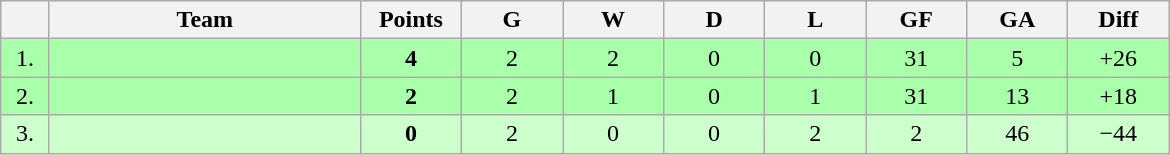<table class=wikitable style="text-align:center">
<tr bgcolor="#DCDCDC">
<th width="25"></th>
<th width="200">Team</th>
<th width="60">Points</th>
<th width="60">G</th>
<th width="60">W</th>
<th width="60">D</th>
<th width="60">L</th>
<th width="60">GF</th>
<th width="60">GA</th>
<th width="60">Diff</th>
</tr>
<tr bgcolor=#AAFFAA>
<td>1.</td>
<td align=left></td>
<td><strong>4</strong></td>
<td>2</td>
<td>2</td>
<td>0</td>
<td>0</td>
<td>31</td>
<td>5</td>
<td>+26</td>
</tr>
<tr bgcolor=#AAFFAA>
<td>2.</td>
<td align=left></td>
<td><strong>2</strong></td>
<td>2</td>
<td>1</td>
<td>0</td>
<td>1</td>
<td>31</td>
<td>13</td>
<td>+18</td>
</tr>
<tr bgcolor=#CCFFCC>
<td>3.</td>
<td align=left></td>
<td><strong>0</strong></td>
<td>2</td>
<td>0</td>
<td>0</td>
<td>2</td>
<td>2</td>
<td>46</td>
<td>−44</td>
</tr>
</table>
